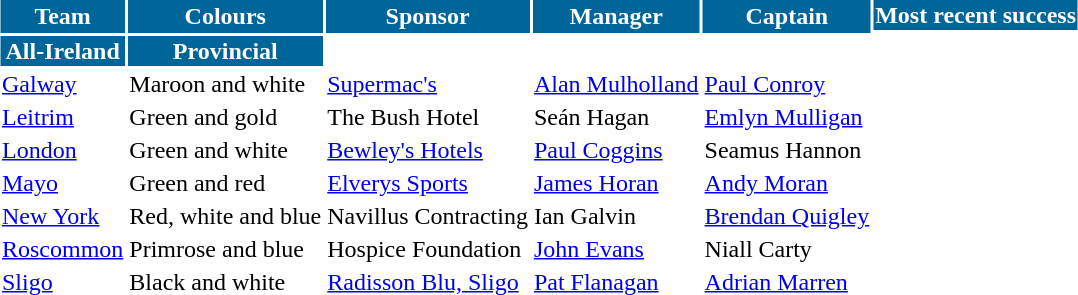<table cellpadding="1" style="margin:1em auto;">
<tr style="background:#069; color:white;">
<th rowspan="2">Team</th>
<th rowspan="2">Colours</th>
<th rowspan="2">Sponsor</th>
<th rowspan="2">Manager</th>
<th rowspan="2">Captain</th>
<th colspan="2">Most recent success</th>
</tr>
<tr>
</tr>
<tr style="background:#069; color:white;">
<th>All-Ireland</th>
<th>Provincial</th>
</tr>
<tr>
<td><a href='#'>Galway</a></td>
<td> Maroon and white</td>
<td><a href='#'>Supermac's</a></td>
<td><a href='#'>Alan Mulholland</a></td>
<td><a href='#'>Paul Conroy</a></td>
<td></td>
<td></td>
</tr>
<tr>
<td><a href='#'>Leitrim</a></td>
<td> Green and gold</td>
<td>The Bush Hotel</td>
<td>Seán Hagan</td>
<td><a href='#'>Emlyn Mulligan</a></td>
<td></td>
<td></td>
</tr>
<tr>
<td><a href='#'>London</a></td>
<td> Green and white</td>
<td><a href='#'>Bewley's Hotels</a></td>
<td><a href='#'>Paul Coggins</a></td>
<td>Seamus Hannon</td>
<td></td>
<td></td>
</tr>
<tr>
<td><a href='#'>Mayo</a></td>
<td> Green and red</td>
<td><a href='#'>Elverys Sports</a></td>
<td><a href='#'>James Horan</a></td>
<td><a href='#'>Andy Moran</a></td>
<td></td>
<td></td>
</tr>
<tr>
<td><a href='#'>New York</a></td>
<td> Red, white and blue</td>
<td>Navillus Contracting</td>
<td>Ian Galvin</td>
<td><a href='#'>Brendan Quigley</a></td>
<td></td>
<td></td>
</tr>
<tr>
<td><a href='#'>Roscommon</a></td>
<td> Primrose and blue</td>
<td>Hospice Foundation</td>
<td><a href='#'>John Evans</a></td>
<td>Niall Carty</td>
<td></td>
<td></td>
</tr>
<tr>
<td><a href='#'>Sligo</a></td>
<td> Black and white</td>
<td><a href='#'>Radisson Blu, Sligo</a></td>
<td><a href='#'>Pat Flanagan</a></td>
<td><a href='#'>Adrian Marren</a></td>
<td></td>
<td></td>
</tr>
</table>
